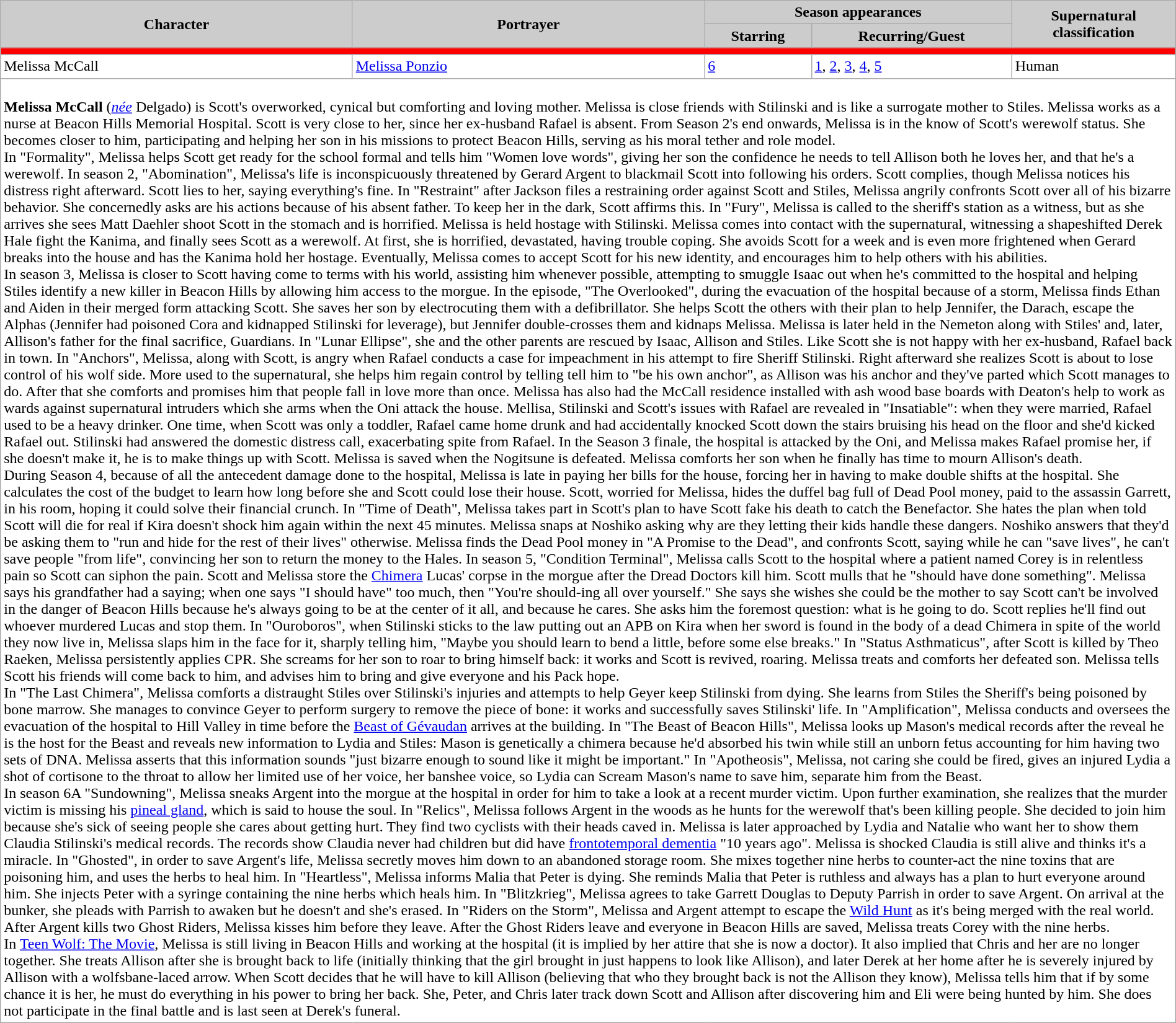<table class="wikitable sortable" style="width:100%; margin-right:auto; background:#fff;">
<tr style="color:black">
<th rowspan="2" style="background:#ccc; width:16%;">Character</th>
<th rowspan="2" style="background:#ccc; width:16%;">Portrayer</th>
<th colspan="2" style="background:#ccc; width:13%;">Season appearances</th>
<th rowspan="2" style="background:#ccc; width:7%;">Supernatural classification</th>
</tr>
<tr>
<th style="background:#ccc;">Starring</th>
<th style="background:#ccc;">Recurring/Guest</th>
</tr>
<tr>
<td colspan="5" style="background:red;"></td>
</tr>
<tr>
<td id="Melissa">Melissa McCall</td>
<td><a href='#'>Melissa Ponzio</a></td>
<td><a href='#'>6</a></td>
<td><a href='#'>1</a>, <a href='#'>2</a>, <a href='#'>3</a>, <a href='#'>4</a>, <a href='#'>5</a></td>
<td>Human</td>
</tr>
<tr>
<td colspan=5><br><strong>Melissa McCall</strong> (<em><a href='#'>née</a></em> Delgado) is Scott's overworked, cynical but comforting and loving mother. Melissa is close friends with Stilinski and is like a surrogate mother to Stiles. Melissa works as a nurse at Beacon Hills Memorial Hospital. Scott is very close to her, since her ex-husband Rafael is absent. From Season 2's end onwards, Melissa is in the know of Scott's werewolf status. She becomes closer to him, participating and helping her son in his missions to protect Beacon Hills, serving as his moral tether and role model.<br>In "Formality", Melissa helps Scott get ready for the school formal and tells him "Women love words", giving her son the confidence he needs to tell Allison both he loves her, and that he's a werewolf. In season 2, "Abomination", Melissa's life is inconspicuously threatened by Gerard Argent to blackmail Scott into following his orders. Scott complies, though Melissa notices his distress right afterward. Scott lies to her, saying everything's fine. In "Restraint" after Jackson files a restraining order against Scott and Stiles, Melissa angrily confronts Scott over all of his bizarre behavior. She concernedly asks are his actions because of his absent father. To keep her in the dark, Scott affirms this. In "Fury", Melissa is called to the sheriff's station as a witness, but as she arrives she sees Matt Daehler shoot Scott in the stomach and is horrified. Melissa is held hostage with Stilinski. Melissa comes into contact with the supernatural, witnessing a shapeshifted Derek Hale fight the Kanima, and finally sees Scott as a werewolf. At first, she is horrified, devastated, having trouble coping. She avoids Scott for a week and is even more frightened when Gerard breaks into the house and has the Kanima hold her hostage. Eventually, Melissa comes to accept Scott for his new identity, and encourages him to help others with his abilities.<br>In season 3, Melissa is closer to Scott having come to terms with his world, assisting him whenever possible, attempting to smuggle Isaac out when he's committed to the hospital and helping Stiles identify a new killer in Beacon Hills by allowing him access to the morgue. In the episode, "The Overlooked", during the evacuation of the hospital because of a storm, Melissa finds Ethan and Aiden in their merged form attacking Scott. She saves her son by electrocuting them with a defibrillator. She helps Scott the others with their plan to help Jennifer, the Darach, escape the Alphas (Jennifer had poisoned Cora and kidnapped Stilinski for leverage), but Jennifer double-crosses them and kidnaps Melissa. Melissa is later held in the Nemeton along with Stiles' and, later, Allison's father for the final sacrifice, Guardians. In "Lunar Ellipse", she and the other parents are rescued by Isaac, Allison and Stiles. Like Scott she is not happy with her ex-husband, Rafael back in town. In "Anchors", Melissa, along with Scott, is angry when Rafael conducts a case for impeachment in his attempt to fire Sheriff Stilinski. Right afterward she realizes Scott is about to lose control of his wolf side. More used to the supernatural, she helps him regain control by telling tell him to "be his own anchor", as Allison was his anchor and they've parted which Scott manages to do. After that she comforts and promises him that people fall in love more than once. Melissa has also had the McCall residence installed with ash wood base boards with Deaton's help to work as wards against supernatural intruders which she arms when the Oni attack the house. Mellisa, Stilinski and Scott's issues with Rafael are revealed in "Insatiable": when they were married, Rafael used to be a heavy drinker. One time, when Scott was only a toddler, Rafael came home drunk and had accidentally knocked Scott down the stairs bruising his head on the floor and she'd kicked Rafael out. Stilinski had answered the domestic distress call, exacerbating spite from Rafael. In the Season 3 finale, the hospital is attacked by the Oni, and Melissa makes Rafael promise her, if she doesn't make it, he is to make things up with Scott. Melissa is saved when the Nogitsune is defeated. Melissa comforts her son when he finally has time to mourn Allison's death.<br>During Season 4, because of all the antecedent damage done to the hospital, Melissa is late in paying her bills for the house, forcing her in having to make double shifts at the hospital. She calculates the cost of the budget to learn how long before she and Scott could lose their house. Scott, worried for Melissa, hides the duffel bag full of Dead Pool money, paid to the assassin Garrett, in his room, hoping it could solve their financial crunch. In "Time of Death", Melissa takes part in Scott's plan to have Scott fake his death to catch the Benefactor. She hates the plan when told Scott will die for real if Kira doesn't shock him again within the next 45 minutes. Melissa snaps at Noshiko asking why are they letting their kids handle these dangers. Noshiko answers that they'd be asking them to "run and hide for the rest of their lives" otherwise. Melissa finds the Dead Pool money in "A Promise to the Dead", and confronts Scott, saying while he can "save lives", he can't save people "from life", convincing her son to return the money to the Hales. In season 5, "Condition Terminal", Melissa calls Scott to the hospital where a patient named Corey is in relentless pain so Scott can siphon the pain. Scott and Melissa store the <a href='#'>Chimera</a> Lucas' corpse in the morgue after the Dread Doctors kill him. Scott mulls that he "should have done something". Melissa says his grandfather had a saying; when one says "I should have" too much, then "You're should-ing all over yourself." She says she wishes she could be the mother to say Scott can't be involved in the danger of Beacon Hills because he's always going to be at the center of it all, and because he cares. She asks him the foremost question: what is he going to do. Scott replies he'll find out whoever murdered Lucas and stop them. In "Ouroboros", when Stilinski sticks to the law putting out an APB on Kira when her sword is found in the body of a dead Chimera in spite of the world they now live in, Melissa slaps him in the face for it, sharply telling him, "Maybe you should learn to bend a little, before some else breaks." In "Status Asthmaticus", after Scott is killed by Theo Raeken, Melissa persistently applies CPR. She screams for her son to roar to bring himself back: it works and Scott is revived, roaring. Melissa treats and comforts her defeated son. Melissa tells Scott his friends will come back to him, and advises him to bring and give everyone and his Pack hope.<br>In "The Last Chimera", Melissa comforts a distraught Stiles over Stilinski's injuries and attempts to help Geyer keep Stilinski from dying. She learns from Stiles the Sheriff's being poisoned by bone marrow. She manages to convince Geyer to perform surgery to remove the piece of bone: it works and successfully saves Stilinski' life. In "Amplification", Melissa conducts and oversees the evacuation of the hospital to Hill Valley in time before the <a href='#'>Beast of Gévaudan</a> arrives at the building. In "The Beast of Beacon Hills", Melissa looks up Mason's medical records after the reveal he is the host for the Beast and reveals new information to Lydia and Stiles: Mason is genetically a chimera because he'd absorbed his twin while still an unborn fetus accounting for him having two sets of DNA. Melissa asserts that this information sounds "just bizarre enough to sound like it might be important." In "Apotheosis", Melissa, not caring she could be fired, gives an injured Lydia a shot of cortisone to the throat to allow her limited use of her voice, her banshee voice, so Lydia can Scream Mason's name to save him, separate him from the Beast.<br>In season 6A "Sundowning", Melissa sneaks Argent into the morgue at the hospital in order for him to take a look at a recent murder victim. Upon further examination, she realizes that the murder victim is missing his <a href='#'>pineal gland</a>, which is said to house the soul. In "Relics", Melissa follows Argent in the woods as he hunts for the werewolf that's been killing people. She decided to join him because she's sick of seeing people she cares about getting hurt. They find two cyclists with their heads caved in. Melissa is later approached by Lydia and Natalie who want her to show them Claudia Stilinski's medical records. The records show Claudia never had children but did have <a href='#'>frontotemporal dementia</a> "10 years ago". Melissa is shocked Claudia is still alive and thinks it's a miracle. In "Ghosted", in order to save Argent's life, Melissa secretly moves him down to an abandoned storage room. She mixes together nine herbs to counter-act the nine toxins that are poisoning him, and uses the herbs to heal him. In "Heartless", Melissa informs Malia that Peter is dying. She reminds Malia that Peter is ruthless and always has a plan to hurt everyone around him. She injects Peter with a syringe containing the nine herbs which heals him. In "Blitzkrieg", Melissa agrees to take Garrett Douglas to Deputy Parrish in order to save Argent. On arrival at the bunker, she pleads with Parrish to awaken but he doesn't and she's erased. In "Riders on the Storm", Melissa and Argent attempt to escape the <a href='#'>Wild Hunt</a> as it's being merged with the real world. After Argent kills two Ghost Riders, Melissa kisses him before they leave. After the Ghost Riders leave and everyone in Beacon Hills are saved, Melissa treats Corey with the nine herbs.<br>In <a href='#'>Teen Wolf: The Movie</a>, Melissa is still living in Beacon Hills and working at the hospital (it is implied by her attire that she is now a doctor). It also implied that Chris and her are no longer together. She treats Allison after she is brought back to life (initially thinking that the girl brought in just happens to look like Allison), and later Derek at her home after he is severely injured by Allison with a wolfsbane-laced arrow. When Scott decides that he will have to kill Allison (believing that who they brought back is not the Allison they know), Melissa tells him that if by some chance it is her, he must do everything in his power to bring her back. She, Peter, and Chris later track down Scott and Allison after discovering him and Eli were being hunted by him. She does not participate in the final battle and is last seen at Derek's funeral.</td>
</tr>
</table>
